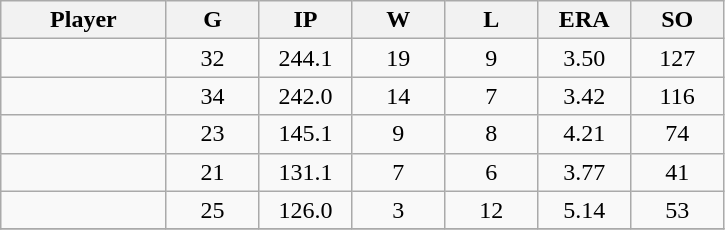<table class="wikitable sortable">
<tr>
<th bgcolor="#DDDDFF" width="16%">Player</th>
<th bgcolor="#DDDDFF" width="9%">G</th>
<th bgcolor="#DDDDFF" width="9%">IP</th>
<th bgcolor="#DDDDFF" width="9%">W</th>
<th bgcolor="#DDDDFF" width="9%">L</th>
<th bgcolor="#DDDDFF" width="9%">ERA</th>
<th bgcolor="#DDDDFF" width="9%">SO</th>
</tr>
<tr align="center">
<td></td>
<td>32</td>
<td>244.1</td>
<td>19</td>
<td>9</td>
<td>3.50</td>
<td>127</td>
</tr>
<tr align="center">
<td></td>
<td>34</td>
<td>242.0</td>
<td>14</td>
<td>7</td>
<td>3.42</td>
<td>116</td>
</tr>
<tr align="center">
<td></td>
<td>23</td>
<td>145.1</td>
<td>9</td>
<td>8</td>
<td>4.21</td>
<td>74</td>
</tr>
<tr align="center">
<td></td>
<td>21</td>
<td>131.1</td>
<td>7</td>
<td>6</td>
<td>3.77</td>
<td>41</td>
</tr>
<tr align="center">
<td></td>
<td>25</td>
<td>126.0</td>
<td>3</td>
<td>12</td>
<td>5.14</td>
<td>53</td>
</tr>
<tr align="center">
</tr>
</table>
